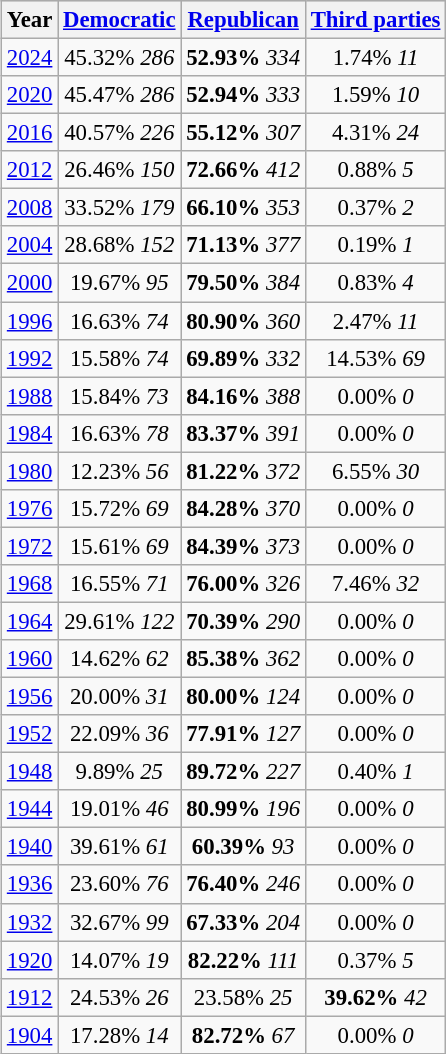<table class="wikitable" style="margin:1em; font-size:95%;">
<tr style="background:lightgrey;">
<th>Year</th>
<th><a href='#'>Democratic</a></th>
<th><a href='#'>Republican</a></th>
<th><a href='#'>Third parties</a></th>
</tr>
<tr>
<td align="center" ><a href='#'>2024</a></td>
<td align="center" >45.32% <em>286</em></td>
<td align="center" ><strong>52.93%</strong> <em>334</em></td>
<td align="center" >1.74% <em>11</em></td>
</tr>
<tr>
<td align="center" ><a href='#'>2020</a></td>
<td align="center" >45.47% <em>286</em></td>
<td align="center" ><strong>52.94%</strong> <em>333</em></td>
<td align="center" >1.59% <em>10</em></td>
</tr>
<tr>
<td align="center" ><a href='#'>2016</a></td>
<td align="center" >40.57% <em>226</em></td>
<td align="center" ><strong>55.12%</strong> <em>307</em></td>
<td align="center" >4.31% <em>24</em></td>
</tr>
<tr>
<td align="center" ><a href='#'>2012</a></td>
<td align="center" >26.46% <em>150</em></td>
<td align="center" ><strong>72.66%</strong> <em>412</em></td>
<td align="center" >0.88% <em>5</em></td>
</tr>
<tr>
<td align="center" ><a href='#'>2008</a></td>
<td align="center" >33.52% <em>179</em></td>
<td align="center" ><strong>66.10%</strong> <em>353</em></td>
<td align="center" >0.37% <em>2</em></td>
</tr>
<tr>
<td align="center" ><a href='#'>2004</a></td>
<td align="center" >28.68% <em>152</em></td>
<td align="center" ><strong>71.13%</strong> <em>377</em></td>
<td align="center" >0.19% <em>1</em></td>
</tr>
<tr>
<td align="center" ><a href='#'>2000</a></td>
<td align="center" >19.67% <em>95</em></td>
<td align="center" ><strong>79.50%</strong> <em>384</em></td>
<td align="center" >0.83% <em>4</em></td>
</tr>
<tr>
<td align="center" ><a href='#'>1996</a></td>
<td align="center" >16.63% <em>74</em></td>
<td align="center" ><strong>80.90%</strong> <em>360</em></td>
<td align="center" >2.47% <em>11</em></td>
</tr>
<tr>
<td align="center" ><a href='#'>1992</a></td>
<td align="center" >15.58% <em>74</em></td>
<td align="center" ><strong>69.89%</strong> <em>332</em></td>
<td align="center" >14.53% <em>69</em></td>
</tr>
<tr>
<td align="center" ><a href='#'>1988</a></td>
<td align="center" >15.84% <em>73</em></td>
<td align="center" ><strong>84.16%</strong> <em>388</em></td>
<td align="center" >0.00% <em>0</em></td>
</tr>
<tr>
<td align="center" ><a href='#'>1984</a></td>
<td align="center" >16.63% <em>78</em></td>
<td align="center" ><strong>83.37%</strong> <em>391</em></td>
<td align="center" >0.00% <em>0</em></td>
</tr>
<tr>
<td align="center" ><a href='#'>1980</a></td>
<td align="center" >12.23% <em>56</em></td>
<td align="center" ><strong>81.22%</strong> <em>372</em></td>
<td align="center" >6.55% <em>30</em></td>
</tr>
<tr>
<td align="center" ><a href='#'>1976</a></td>
<td align="center" >15.72% <em>69</em></td>
<td align="center" ><strong>84.28%</strong> <em>370</em></td>
<td align="center" >0.00% <em>0</em></td>
</tr>
<tr>
<td align="center" ><a href='#'>1972</a></td>
<td align="center" >15.61% <em>69</em></td>
<td align="center" ><strong>84.39%</strong> <em>373</em></td>
<td align="center" >0.00% <em>0</em></td>
</tr>
<tr>
<td align="center" ><a href='#'>1968</a></td>
<td align="center" >16.55% <em>71</em></td>
<td align="center" ><strong>76.00%</strong> <em>326</em></td>
<td align="center" >7.46% <em>32</em></td>
</tr>
<tr>
<td align="center" ><a href='#'>1964</a></td>
<td align="center" >29.61% <em>122</em></td>
<td align="center" ><strong>70.39%</strong> <em>290</em></td>
<td align="center" >0.00% <em>0</em></td>
</tr>
<tr>
<td align="center" ><a href='#'>1960</a></td>
<td align="center" >14.62% <em>62</em></td>
<td align="center" ><strong>85.38%</strong> <em>362</em></td>
<td align="center" >0.00% <em>0</em></td>
</tr>
<tr>
<td align="center" ><a href='#'>1956</a></td>
<td align="center" >20.00% <em>31</em></td>
<td align="center" ><strong>80.00%</strong> <em>124</em></td>
<td align="center" >0.00% <em>0</em></td>
</tr>
<tr>
<td align="center" ><a href='#'>1952</a></td>
<td align="center" >22.09% <em>36</em></td>
<td align="center" ><strong>77.91%</strong> <em>127</em></td>
<td align="center" >0.00% <em>0</em></td>
</tr>
<tr>
<td align="center" ><a href='#'>1948</a></td>
<td align="center" >9.89% <em>25</em></td>
<td align="center" ><strong>89.72%</strong> <em>227</em></td>
<td align="center" >0.40% <em>1</em></td>
</tr>
<tr>
<td align="center" ><a href='#'>1944</a></td>
<td align="center" >19.01% <em>46</em></td>
<td align="center" ><strong>80.99%</strong> <em>196</em></td>
<td align="center" >0.00% <em>0</em></td>
</tr>
<tr>
<td align="center" ><a href='#'>1940</a></td>
<td align="center" >39.61% <em>61</em></td>
<td align="center" ><strong>60.39%</strong> <em>93</em></td>
<td align="center" >0.00% <em>0</em></td>
</tr>
<tr>
<td align="center" ><a href='#'>1936</a></td>
<td align="center" >23.60% <em>76</em></td>
<td align="center" ><strong>76.40%</strong> <em>246</em></td>
<td align="center" >0.00% <em>0</em></td>
</tr>
<tr>
<td align="center" ><a href='#'>1932</a></td>
<td align="center" >32.67% <em>99</em></td>
<td align="center" ><strong>67.33%</strong> <em>204</em></td>
<td align="center" >0.00% <em>0</em></td>
</tr>
<tr>
<td align="center" ><a href='#'>1920</a></td>
<td align="center" >14.07% <em>19</em></td>
<td align="center" ><strong>82.22%</strong> <em>111</em></td>
<td align="center" >0.37% <em>5</em></td>
</tr>
<tr>
<td align="center" ><a href='#'>1912</a></td>
<td align="center" >24.53% <em>26</em></td>
<td align="center" >23.58% <em>25</em></td>
<td align="center" ><strong>39.62%</strong> <em>42</em></td>
</tr>
<tr>
<td align="center" ><a href='#'>1904</a></td>
<td align="center" >17.28% <em>14</em></td>
<td align="center" ><strong>82.72%</strong> <em>67</em></td>
<td align="center" >0.00% <em>0</em></td>
</tr>
</table>
